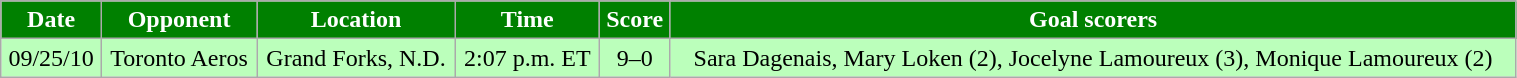<table class="wikitable" width="80%">
<tr align="center"  style="background:green;color:#FFFFFF;">
<td><strong>Date</strong></td>
<td><strong>Opponent</strong></td>
<td><strong>Location</strong></td>
<td><strong>Time</strong></td>
<td><strong>Score</strong></td>
<td><strong>Goal scorers</strong></td>
</tr>
<tr align="center" bgcolor="bbffbb">
<td>09/25/10</td>
<td>Toronto Aeros</td>
<td>Grand Forks, N.D.</td>
<td>2:07 p.m. ET</td>
<td>9–0</td>
<td>Sara Dagenais, Mary Loken (2), Jocelyne Lamoureux (3), Monique Lamoureux (2)</td>
</tr>
</table>
